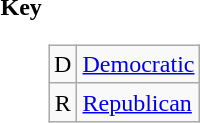<table>
<tr valign=top>
<th>Key</th>
<td><br><table class=wikitable>
<tr>
<td align=center >D</td>
<td><a href='#'>Democratic</a></td>
</tr>
<tr>
<td align=center >R</td>
<td><a href='#'>Republican</a></td>
</tr>
</table>
</td>
</tr>
</table>
